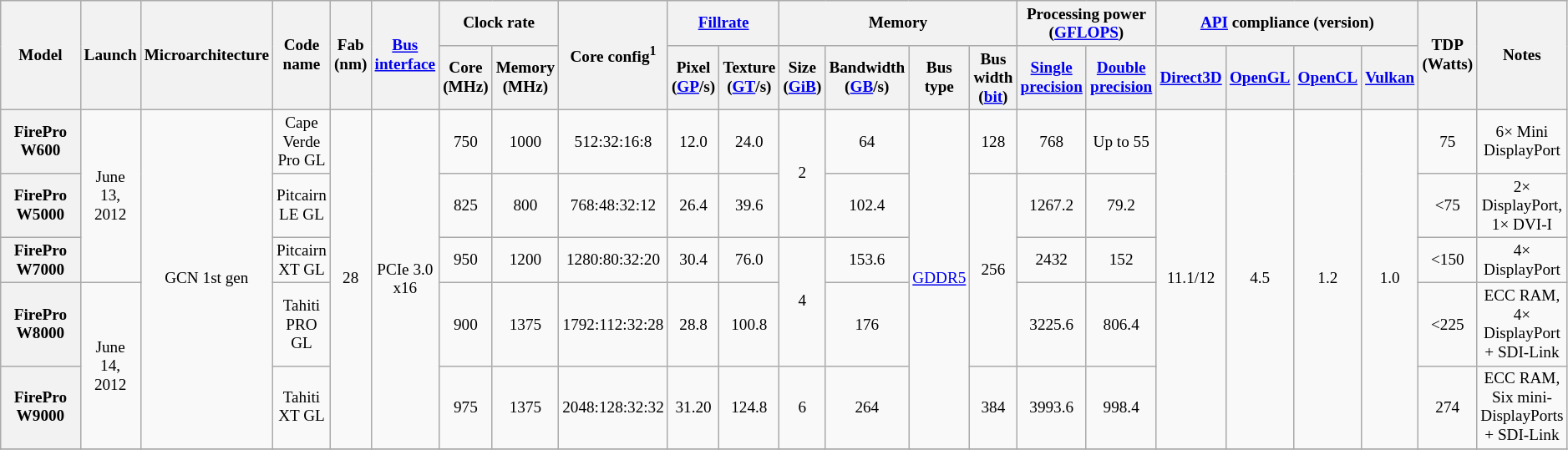<table class="mw-datatable wikitable sortable sort-under" style="font-size: 80%; text-align:center;">
<tr>
<th rowspan="2" style="width:10em">Model</th>
<th rowspan="2">Launch</th>
<th rowspan="2">Microarchitecture</th>
<th rowspan="2">Code name</th>
<th rowspan="2">Fab (nm)</th>
<th rowspan="2"><a href='#'>Bus interface</a></th>
<th colspan="2">Clock rate</th>
<th rowspan="2">Core config<sup>1</sup></th>
<th colspan="2"><a href='#'>Fillrate</a></th>
<th colspan="4">Memory</th>
<th colspan="2">Processing power<br>(<a href='#'>GFLOPS</a>)</th>
<th colspan="4"><a href='#'>API</a> compliance (version)</th>
<th rowspan="2">TDP (Watts)</th>
<th rowspan="2">Notes</th>
</tr>
<tr>
<th>Core (MHz)</th>
<th>Memory (MHz)</th>
<th>Pixel (<a href='#'>GP</a>/s)</th>
<th>Texture (<a href='#'>GT</a>/s)</th>
<th>Size (<a href='#'>GiB</a>)</th>
<th>Bandwidth (<a href='#'>GB</a>/s)</th>
<th>Bus type</th>
<th>Bus width (<a href='#'>bit</a>)</th>
<th><a href='#'>Single precision</a></th>
<th><a href='#'>Double precision</a></th>
<th><a href='#'>Direct3D</a></th>
<th><a href='#'>OpenGL</a></th>
<th><a href='#'>OpenCL</a></th>
<th><a href='#'>Vulkan</a></th>
</tr>
<tr>
<th>FirePro W600</th>
<td rowspan="3">June 13, 2012</td>
<td rowspan="5">GCN 1st gen</td>
<td>Cape Verde Pro GL</td>
<td rowspan="5">28</td>
<td rowspan="5">PCIe 3.0 x16</td>
<td>750</td>
<td>1000</td>
<td>512:32:16:8</td>
<td>12.0</td>
<td>24.0</td>
<td rowspan="2">2</td>
<td>64</td>
<td rowspan="5"><a href='#'>GDDR5</a></td>
<td>128</td>
<td>768</td>
<td>Up to 55</td>
<td rowspan="5">11.1/12</td>
<td rowspan="5">4.5</td>
<td rowspan="5">1.2</td>
<td rowspan=5>1.0</td>
<td>75</td>
<td>6× Mini DisplayPort</td>
</tr>
<tr>
<th>FirePro W5000</th>
<td>Pitcairn LE GL</td>
<td>825</td>
<td>800</td>
<td>768:48:32:12</td>
<td>26.4</td>
<td>39.6</td>
<td>102.4</td>
<td rowspan="3">256</td>
<td>1267.2</td>
<td>79.2</td>
<td><75</td>
<td>2× DisplayPort, 1× DVI-I</td>
</tr>
<tr>
<th>FirePro W7000</th>
<td>Pitcairn XT GL</td>
<td>950</td>
<td>1200</td>
<td>1280:80:32:20</td>
<td>30.4</td>
<td>76.0</td>
<td rowspan="2">4</td>
<td>153.6</td>
<td>2432</td>
<td>152</td>
<td><150</td>
<td>4× DisplayPort</td>
</tr>
<tr>
<th>FirePro W8000</th>
<td rowspan="2">June 14, 2012</td>
<td>Tahiti PRO GL</td>
<td>900</td>
<td>1375</td>
<td>1792:112:32:28</td>
<td>28.8</td>
<td>100.8</td>
<td>176</td>
<td>3225.6</td>
<td>806.4</td>
<td><225</td>
<td>ECC RAM, 4× DisplayPort + SDI-Link</td>
</tr>
<tr>
<th>FirePro W9000</th>
<td>Tahiti XT GL</td>
<td>975</td>
<td>1375</td>
<td>2048:128:32:32</td>
<td>31.20</td>
<td>124.8</td>
<td>6</td>
<td>264</td>
<td>384</td>
<td>3993.6</td>
<td>998.4</td>
<td>274</td>
<td>ECC RAM, Six mini-DisplayPorts + SDI-Link</td>
</tr>
<tr>
</tr>
</table>
